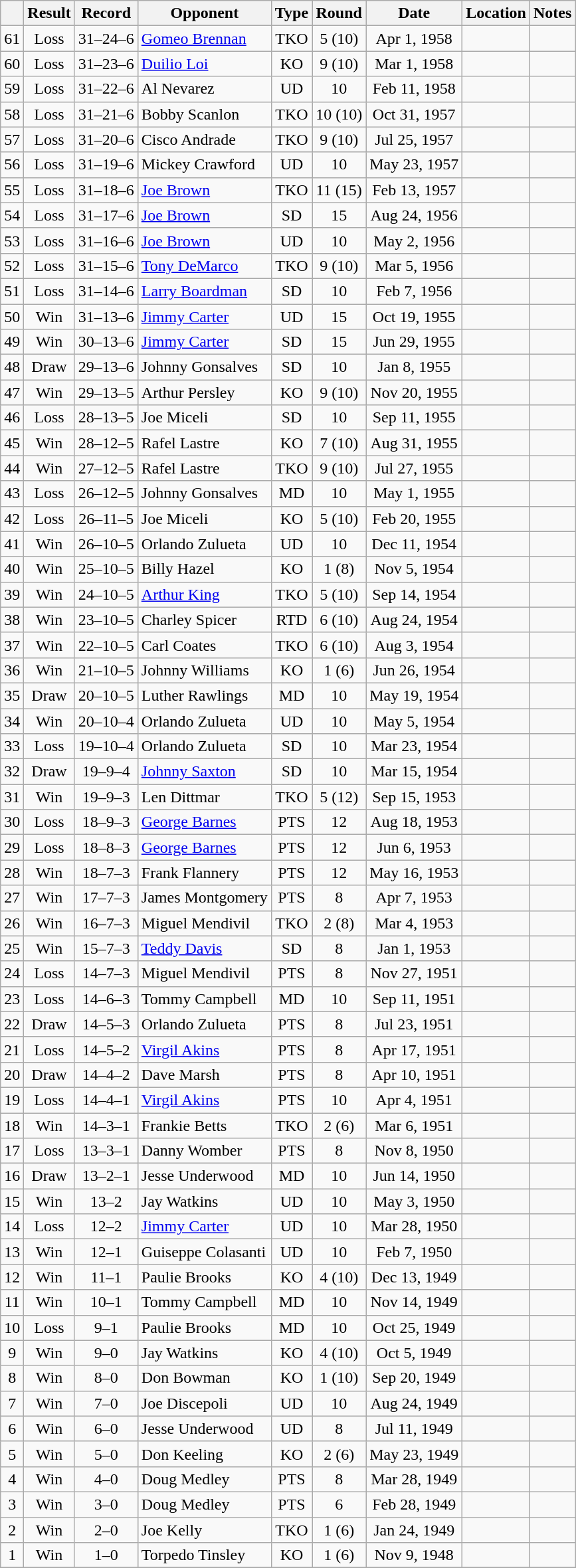<table class="wikitable" style="text-align:center">
<tr>
<th></th>
<th>Result</th>
<th>Record</th>
<th>Opponent</th>
<th>Type</th>
<th>Round</th>
<th>Date</th>
<th>Location</th>
<th>Notes</th>
</tr>
<tr>
<td>61</td>
<td>Loss</td>
<td>31–24–6</td>
<td align=left><a href='#'>Gomeo Brennan</a></td>
<td>TKO</td>
<td>5 (10)</td>
<td>Apr 1, 1958</td>
<td style="text-align:left;"></td>
<td></td>
</tr>
<tr>
<td>60</td>
<td>Loss</td>
<td>31–23–6</td>
<td align=left><a href='#'>Duilio Loi</a></td>
<td>KO</td>
<td>9 (10)</td>
<td>Mar 1, 1958</td>
<td style="text-align:left;"></td>
<td></td>
</tr>
<tr>
<td>59</td>
<td>Loss</td>
<td>31–22–6</td>
<td align=left>Al Nevarez</td>
<td>UD</td>
<td>10</td>
<td>Feb 11, 1958</td>
<td style="text-align:left;"></td>
<td></td>
</tr>
<tr>
<td>58</td>
<td>Loss</td>
<td>31–21–6</td>
<td align=left>Bobby Scanlon</td>
<td>TKO</td>
<td>10 (10)</td>
<td>Oct 31, 1957</td>
<td style="text-align:left;"></td>
<td></td>
</tr>
<tr>
<td>57</td>
<td>Loss</td>
<td>31–20–6</td>
<td align=left>Cisco Andrade</td>
<td>TKO</td>
<td>9 (10)</td>
<td>Jul 25, 1957</td>
<td style="text-align:left;"></td>
<td></td>
</tr>
<tr>
<td>56</td>
<td>Loss</td>
<td>31–19–6</td>
<td align=left>Mickey Crawford</td>
<td>UD</td>
<td>10</td>
<td>May 23, 1957</td>
<td style="text-align:left;"></td>
<td></td>
</tr>
<tr>
<td>55</td>
<td>Loss</td>
<td>31–18–6</td>
<td align=left><a href='#'>Joe Brown</a></td>
<td>TKO</td>
<td>11 (15)</td>
<td>Feb 13, 1957</td>
<td style="text-align:left;"></td>
<td style="text-align:left;"></td>
</tr>
<tr>
<td>54</td>
<td>Loss</td>
<td>31–17–6</td>
<td align=left><a href='#'>Joe Brown</a></td>
<td>SD</td>
<td>15</td>
<td>Aug 24, 1956</td>
<td style="text-align:left;"></td>
<td style="text-align:left;"></td>
</tr>
<tr>
<td>53</td>
<td>Loss</td>
<td>31–16–6</td>
<td align=left><a href='#'>Joe Brown</a></td>
<td>UD</td>
<td>10</td>
<td>May 2, 1956</td>
<td style="text-align:left;"></td>
<td></td>
</tr>
<tr>
<td>52</td>
<td>Loss</td>
<td>31–15–6</td>
<td align=left><a href='#'>Tony DeMarco</a></td>
<td>TKO</td>
<td>9 (10)</td>
<td>Mar 5, 1956</td>
<td style="text-align:left;"></td>
<td></td>
</tr>
<tr>
<td>51</td>
<td>Loss</td>
<td>31–14–6</td>
<td align=left><a href='#'>Larry Boardman</a></td>
<td>SD</td>
<td>10</td>
<td>Feb 7, 1956</td>
<td style="text-align:left;"></td>
<td></td>
</tr>
<tr>
<td>50</td>
<td>Win</td>
<td>31–13–6</td>
<td align=left><a href='#'>Jimmy Carter</a></td>
<td>UD</td>
<td>15</td>
<td>Oct 19, 1955</td>
<td style="text-align:left;"></td>
<td style="text-align:left;"></td>
</tr>
<tr>
<td>49</td>
<td>Win</td>
<td>30–13–6</td>
<td align=left><a href='#'>Jimmy Carter</a></td>
<td>SD</td>
<td>15</td>
<td>Jun 29, 1955</td>
<td style="text-align:left;"></td>
<td style="text-align:left;"></td>
</tr>
<tr>
<td>48</td>
<td>Draw</td>
<td>29–13–6</td>
<td align=left>Johnny Gonsalves</td>
<td>SD</td>
<td>10</td>
<td>Jan 8, 1955</td>
<td style="text-align:left;"></td>
<td></td>
</tr>
<tr>
<td>47</td>
<td>Win</td>
<td>29–13–5</td>
<td align=left>Arthur Persley</td>
<td>KO</td>
<td>9 (10)</td>
<td>Nov 20, 1955</td>
<td style="text-align:left;"></td>
<td></td>
</tr>
<tr>
<td>46</td>
<td>Loss</td>
<td>28–13–5</td>
<td align=left>Joe Miceli</td>
<td>SD</td>
<td>10</td>
<td>Sep 11, 1955</td>
<td style="text-align:left;"></td>
<td></td>
</tr>
<tr>
<td>45</td>
<td>Win</td>
<td>28–12–5</td>
<td align=left>Rafel Lastre</td>
<td>KO</td>
<td>7 (10)</td>
<td>Aug 31, 1955</td>
<td style="text-align:left;"></td>
<td></td>
</tr>
<tr>
<td>44</td>
<td>Win</td>
<td>27–12–5</td>
<td align=left>Rafel Lastre</td>
<td>TKO</td>
<td>9 (10)</td>
<td>Jul 27, 1955</td>
<td style="text-align:left;"></td>
<td></td>
</tr>
<tr>
<td>43</td>
<td>Loss</td>
<td>26–12–5</td>
<td align=left>Johnny Gonsalves</td>
<td>MD</td>
<td>10</td>
<td>May 1, 1955</td>
<td style="text-align:left;"></td>
<td></td>
</tr>
<tr>
<td>42</td>
<td>Loss</td>
<td>26–11–5</td>
<td align=left>Joe Miceli</td>
<td>KO</td>
<td>5 (10)</td>
<td>Feb 20, 1955</td>
<td style="text-align:left;"></td>
<td></td>
</tr>
<tr>
<td>41</td>
<td>Win</td>
<td>26–10–5</td>
<td align=left>Orlando Zulueta</td>
<td>UD</td>
<td>10</td>
<td>Dec 11, 1954</td>
<td style="text-align:left;"></td>
<td></td>
</tr>
<tr>
<td>40</td>
<td>Win</td>
<td>25–10–5</td>
<td align=left>Billy Hazel</td>
<td>KO</td>
<td>1 (8)</td>
<td>Nov 5, 1954</td>
<td style="text-align:left;"></td>
<td></td>
</tr>
<tr>
<td>39</td>
<td>Win</td>
<td>24–10–5</td>
<td align=left><a href='#'>Arthur King</a></td>
<td>TKO</td>
<td>5 (10)</td>
<td>Sep 14, 1954</td>
<td style="text-align:left;"></td>
<td></td>
</tr>
<tr>
<td>38</td>
<td>Win</td>
<td>23–10–5</td>
<td align=left>Charley Spicer</td>
<td>RTD</td>
<td>6 (10)</td>
<td>Aug 24, 1954</td>
<td style="text-align:left;"></td>
<td></td>
</tr>
<tr>
<td>37</td>
<td>Win</td>
<td>22–10–5</td>
<td align=left>Carl Coates</td>
<td>TKO</td>
<td>6 (10)</td>
<td>Aug 3, 1954</td>
<td style="text-align:left;"></td>
<td></td>
</tr>
<tr>
<td>36</td>
<td>Win</td>
<td>21–10–5</td>
<td align=left>Johnny Williams</td>
<td>KO</td>
<td>1 (6)</td>
<td>Jun 26, 1954</td>
<td style="text-align:left;"></td>
<td></td>
</tr>
<tr>
<td>35</td>
<td>Draw</td>
<td>20–10–5</td>
<td align=left>Luther Rawlings</td>
<td>MD</td>
<td>10</td>
<td>May 19, 1954</td>
<td style="text-align:left;"></td>
<td></td>
</tr>
<tr>
<td>34</td>
<td>Win</td>
<td>20–10–4</td>
<td align=left>Orlando Zulueta</td>
<td>UD</td>
<td>10</td>
<td>May 5, 1954</td>
<td style="text-align:left;"></td>
<td></td>
</tr>
<tr>
<td>33</td>
<td>Loss</td>
<td>19–10–4</td>
<td align=left>Orlando Zulueta</td>
<td>SD</td>
<td>10</td>
<td>Mar 23, 1954</td>
<td style="text-align:left;"></td>
<td></td>
</tr>
<tr>
<td>32</td>
<td>Draw</td>
<td>19–9–4</td>
<td align=left><a href='#'>Johnny Saxton</a></td>
<td>SD</td>
<td>10</td>
<td>Mar 15, 1954</td>
<td style="text-align:left;"></td>
<td></td>
</tr>
<tr>
<td>31</td>
<td>Win</td>
<td>19–9–3</td>
<td align=left>Len Dittmar</td>
<td>TKO</td>
<td>5 (12)</td>
<td>Sep 15, 1953</td>
<td style="text-align:left;"></td>
<td></td>
</tr>
<tr>
<td>30</td>
<td>Loss</td>
<td>18–9–3</td>
<td align=left><a href='#'>George Barnes</a></td>
<td>PTS</td>
<td>12</td>
<td>Aug 18, 1953</td>
<td style="text-align:left;"></td>
<td></td>
</tr>
<tr>
<td>29</td>
<td>Loss</td>
<td>18–8–3</td>
<td align=left><a href='#'>George Barnes</a></td>
<td>PTS</td>
<td>12</td>
<td>Jun 6, 1953</td>
<td style="text-align:left;"></td>
<td></td>
</tr>
<tr>
<td>28</td>
<td>Win</td>
<td>18–7–3</td>
<td align=left>Frank Flannery</td>
<td>PTS</td>
<td>12</td>
<td>May 16, 1953</td>
<td style="text-align:left;"></td>
<td></td>
</tr>
<tr>
<td>27</td>
<td>Win</td>
<td>17–7–3</td>
<td align=left>James Montgomery</td>
<td>PTS</td>
<td>8</td>
<td>Apr 7, 1953</td>
<td style="text-align:left;"></td>
<td></td>
</tr>
<tr>
<td>26</td>
<td>Win</td>
<td>16–7–3</td>
<td align=left>Miguel Mendivil</td>
<td>TKO</td>
<td>2 (8)</td>
<td>Mar 4, 1953</td>
<td style="text-align:left;"></td>
<td></td>
</tr>
<tr>
<td>25</td>
<td>Win</td>
<td>15–7–3</td>
<td align=left><a href='#'>Teddy Davis</a></td>
<td>SD</td>
<td>8</td>
<td>Jan 1, 1953</td>
<td style="text-align:left;"></td>
<td></td>
</tr>
<tr>
<td>24</td>
<td>Loss</td>
<td>14–7–3</td>
<td align=left>Miguel Mendivil</td>
<td>PTS</td>
<td>8</td>
<td>Nov 27, 1951</td>
<td style="text-align:left;"></td>
<td></td>
</tr>
<tr>
<td>23</td>
<td>Loss</td>
<td>14–6–3</td>
<td align=left>Tommy Campbell</td>
<td>MD</td>
<td>10</td>
<td>Sep 11, 1951</td>
<td style="text-align:left;"></td>
<td></td>
</tr>
<tr>
<td>22</td>
<td>Draw</td>
<td>14–5–3</td>
<td align=left>Orlando Zulueta</td>
<td>PTS</td>
<td>8</td>
<td>Jul 23, 1951</td>
<td style="text-align:left;"></td>
<td></td>
</tr>
<tr>
<td>21</td>
<td>Loss</td>
<td>14–5–2</td>
<td align=left><a href='#'>Virgil Akins</a></td>
<td>PTS</td>
<td>8</td>
<td>Apr 17, 1951</td>
<td style="text-align:left;"></td>
<td></td>
</tr>
<tr>
<td>20</td>
<td>Draw</td>
<td>14–4–2</td>
<td align=left>Dave Marsh</td>
<td>PTS</td>
<td>8</td>
<td>Apr 10, 1951</td>
<td style="text-align:left;"></td>
<td></td>
</tr>
<tr>
<td>19</td>
<td>Loss</td>
<td>14–4–1</td>
<td align=left><a href='#'>Virgil Akins</a></td>
<td>PTS</td>
<td>10</td>
<td>Apr 4, 1951</td>
<td style="text-align:left;"></td>
<td></td>
</tr>
<tr>
<td>18</td>
<td>Win</td>
<td>14–3–1</td>
<td align=left>Frankie Betts</td>
<td>TKO</td>
<td>2 (6)</td>
<td>Mar 6, 1951</td>
<td style="text-align:left;"></td>
<td></td>
</tr>
<tr>
<td>17</td>
<td>Loss</td>
<td>13–3–1</td>
<td align=left>Danny Womber</td>
<td>PTS</td>
<td>8</td>
<td>Nov 8, 1950</td>
<td style="text-align:left;"></td>
<td></td>
</tr>
<tr>
<td>16</td>
<td>Draw</td>
<td>13–2–1</td>
<td align=left>Jesse Underwood</td>
<td>MD</td>
<td>10</td>
<td>Jun 14, 1950</td>
<td style="text-align:left;"></td>
<td></td>
</tr>
<tr>
<td>15</td>
<td>Win</td>
<td>13–2</td>
<td align=left>Jay Watkins</td>
<td>UD</td>
<td>10</td>
<td>May 3, 1950</td>
<td style="text-align:left;"></td>
<td></td>
</tr>
<tr>
<td>14</td>
<td>Loss</td>
<td>12–2</td>
<td align=left><a href='#'>Jimmy Carter</a></td>
<td>UD</td>
<td>10</td>
<td>Mar 28, 1950</td>
<td style="text-align:left;"></td>
<td></td>
</tr>
<tr>
<td>13</td>
<td>Win</td>
<td>12–1</td>
<td align=left>Guiseppe Colasanti</td>
<td>UD</td>
<td>10</td>
<td>Feb 7, 1950</td>
<td style="text-align:left;"></td>
<td></td>
</tr>
<tr>
<td>12</td>
<td>Win</td>
<td>11–1</td>
<td align=left>Paulie Brooks</td>
<td>KO</td>
<td>4 (10)</td>
<td>Dec 13, 1949</td>
<td style="text-align:left;"></td>
<td></td>
</tr>
<tr>
<td>11</td>
<td>Win</td>
<td>10–1</td>
<td align=left>Tommy Campbell</td>
<td>MD</td>
<td>10</td>
<td>Nov 14, 1949</td>
<td style="text-align:left;"></td>
<td></td>
</tr>
<tr>
<td>10</td>
<td>Loss</td>
<td>9–1</td>
<td align=left>Paulie Brooks</td>
<td>MD</td>
<td>10</td>
<td>Oct 25, 1949</td>
<td style="text-align:left;"></td>
<td></td>
</tr>
<tr>
<td>9</td>
<td>Win</td>
<td>9–0</td>
<td align=left>Jay Watkins</td>
<td>KO</td>
<td>4 (10)</td>
<td>Oct 5, 1949</td>
<td style="text-align:left;"></td>
<td></td>
</tr>
<tr>
<td>8</td>
<td>Win</td>
<td>8–0</td>
<td align=left>Don Bowman</td>
<td>KO</td>
<td>1 (10)</td>
<td>Sep 20, 1949</td>
<td style="text-align:left;"></td>
<td></td>
</tr>
<tr>
<td>7</td>
<td>Win</td>
<td>7–0</td>
<td align=left>Joe Discepoli</td>
<td>UD</td>
<td>10</td>
<td>Aug 24, 1949</td>
<td style="text-align:left;"></td>
<td style="text-align:left;"></td>
</tr>
<tr>
<td>6</td>
<td>Win</td>
<td>6–0</td>
<td align=left>Jesse Underwood</td>
<td>UD</td>
<td>8</td>
<td>Jul 11, 1949</td>
<td style="text-align:left;"></td>
<td></td>
</tr>
<tr>
<td>5</td>
<td>Win</td>
<td>5–0</td>
<td align=left>Don Keeling</td>
<td>KO</td>
<td>2 (6)</td>
<td>May 23, 1949</td>
<td style="text-align:left;"></td>
<td></td>
</tr>
<tr>
<td>4</td>
<td>Win</td>
<td>4–0</td>
<td align=left>Doug Medley</td>
<td>PTS</td>
<td>8</td>
<td>Mar 28, 1949</td>
<td style="text-align:left;"></td>
<td></td>
</tr>
<tr>
<td>3</td>
<td>Win</td>
<td>3–0</td>
<td align=left>Doug Medley</td>
<td>PTS</td>
<td>6</td>
<td>Feb 28, 1949</td>
<td style="text-align:left;"></td>
<td></td>
</tr>
<tr>
<td>2</td>
<td>Win</td>
<td>2–0</td>
<td align=left>Joe Kelly</td>
<td>TKO</td>
<td>1 (6)</td>
<td>Jan 24, 1949</td>
<td style="text-align:left;"></td>
<td></td>
</tr>
<tr>
<td>1</td>
<td>Win</td>
<td>1–0</td>
<td align=left>Torpedo Tinsley</td>
<td>KO</td>
<td>1 (6)</td>
<td>Nov 9, 1948</td>
<td style="text-align:left;"></td>
<td></td>
</tr>
<tr>
</tr>
</table>
